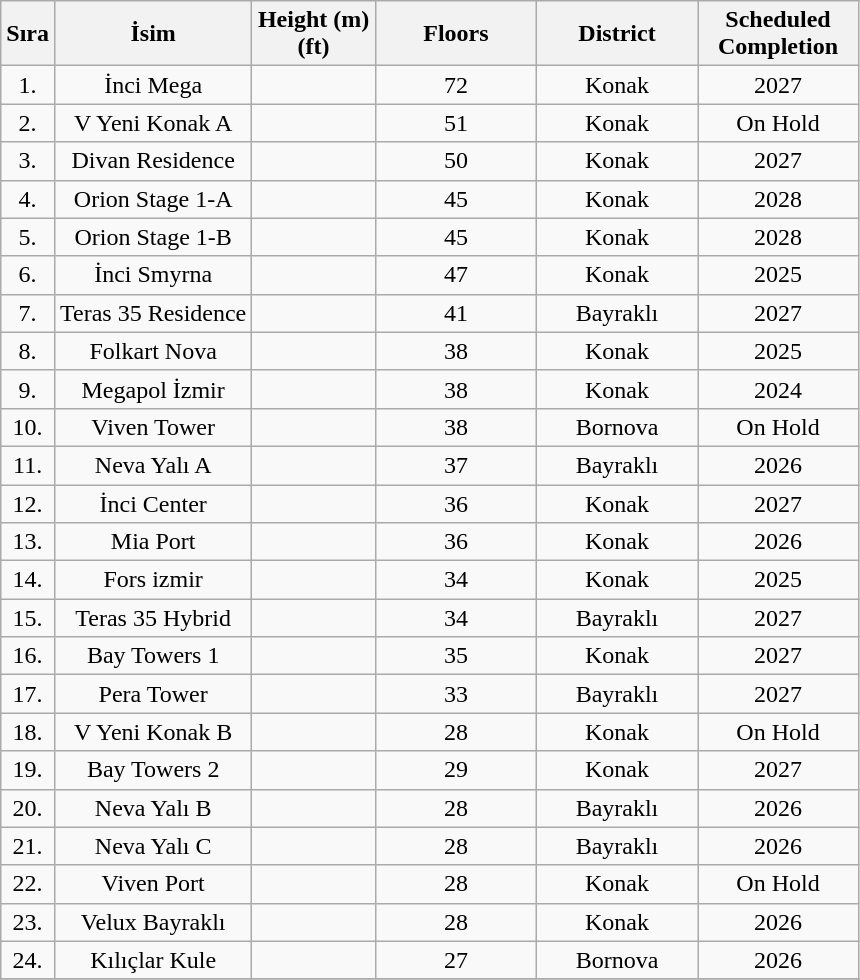<table class="wikitable" border="1">
<tr>
<th>Sıra</th>
<th>İsim</th>
<th width="75">Height (m) <br> (ft)</th>
<th width="100">Floors</th>
<th width="100">District</th>
<th width="100">Scheduled Completion</th>
</tr>
<tr>
<td align="center">1.</td>
<td align="center">İnci Mega</td>
<td align="center"></td>
<td align="center">72</td>
<td align="center">Konak</td>
<td align="center">2027</td>
</tr>
<tr>
<td align="center">2.</td>
<td align="center">V Yeni Konak A</td>
<td align="center"></td>
<td align="center">51</td>
<td align="center">Konak</td>
<td align="center">On Hold</td>
</tr>
<tr>
<td align="center">3.</td>
<td align="center">Divan Residence</td>
<td align="center"></td>
<td align="center">50</td>
<td align="center">Konak</td>
<td align="center">2027</td>
</tr>
<tr>
<td align="center">4.</td>
<td align="center">Orion Stage 1-A</td>
<td align="center"></td>
<td align="center">45</td>
<td align="center">Konak</td>
<td align="center">2028</td>
</tr>
<tr>
<td align="center">5.</td>
<td align="center">Orion Stage 1-B</td>
<td align="center"></td>
<td align="center">45</td>
<td align="center">Konak</td>
<td align="center">2028</td>
</tr>
<tr>
<td align="center">6.</td>
<td align="center">İnci Smyrna</td>
<td align="center"></td>
<td align="center">47</td>
<td align="center">Konak</td>
<td align="center">2025</td>
</tr>
<tr>
<td align="center">7.</td>
<td align="center">Teras 35 Residence</td>
<td align="center"></td>
<td align="center">41</td>
<td align="center">Bayraklı</td>
<td align="center">2027</td>
</tr>
<tr>
<td align="center">8.</td>
<td align="center">Folkart Nova</td>
<td align="center"></td>
<td align="center">38</td>
<td align="center">Konak</td>
<td align="center">2025</td>
</tr>
<tr>
<td align="center">9.</td>
<td align="center">Megapol İzmir</td>
<td align="center"></td>
<td align="center">38</td>
<td align="center">Konak</td>
<td align="center">2024</td>
</tr>
<tr>
<td align="center">10.</td>
<td align="center">Viven Tower</td>
<td align="center"></td>
<td align="center">38</td>
<td align="center">Bornova</td>
<td align="center">On Hold</td>
</tr>
<tr>
<td align="center">11.</td>
<td align="center">Neva Yalı A</td>
<td align="center"></td>
<td align="center">37</td>
<td align="center">Bayraklı</td>
<td align="center">2026</td>
</tr>
<tr>
<td align="center">12.</td>
<td align="center">İnci Center</td>
<td align="center"></td>
<td align="center">36</td>
<td align="center">Konak</td>
<td align="center">2027</td>
</tr>
<tr>
<td align="center">13.</td>
<td align="center">Mia Port</td>
<td align="center"></td>
<td align="center">36</td>
<td align="center">Konak</td>
<td align="center">2026</td>
</tr>
<tr>
<td align="center">14.</td>
<td align="center">Fors izmir</td>
<td align="center"></td>
<td align="center">34</td>
<td align="center">Konak</td>
<td align="center">2025</td>
</tr>
<tr>
<td align="center">15.</td>
<td align="center">Teras 35 Hybrid</td>
<td align="center"></td>
<td align="center">34</td>
<td align="center">Bayraklı</td>
<td align="center">2027</td>
</tr>
<tr>
<td align="center">16.</td>
<td align="center">Bay Towers 1</td>
<td align="center"></td>
<td align="center">35</td>
<td align="center">Konak</td>
<td align="center">2027</td>
</tr>
<tr>
<td align="center">17.</td>
<td align="center">Pera Tower</td>
<td align="center"></td>
<td align="center">33</td>
<td align="center">Bayraklı</td>
<td align="center">2027</td>
</tr>
<tr>
<td align="center">18.</td>
<td align="center">V Yeni Konak B</td>
<td align="center"></td>
<td align="center">28</td>
<td align="center">Konak</td>
<td align="center">On Hold</td>
</tr>
<tr>
<td align="center">19.</td>
<td align="center">Bay Towers 2</td>
<td align="center"></td>
<td align="center">29</td>
<td align="center">Konak</td>
<td align="center">2027</td>
</tr>
<tr>
<td align="center">20.</td>
<td align="center">Neva Yalı B</td>
<td align="center"></td>
<td align="center">28</td>
<td align="center">Bayraklı</td>
<td align="center">2026</td>
</tr>
<tr>
<td align="center">21.</td>
<td align="center">Neva Yalı C</td>
<td align="center"></td>
<td align="center">28</td>
<td align="center">Bayraklı</td>
<td align="center">2026</td>
</tr>
<tr>
<td align="center">22.</td>
<td align="center">Viven Port</td>
<td align="center"></td>
<td align="center">28</td>
<td align="center">Konak</td>
<td align="center">On Hold</td>
</tr>
<tr>
<td align="center">23.</td>
<td align="center">Velux Bayraklı</td>
<td align="center"></td>
<td align="center">28</td>
<td align="center">Konak</td>
<td align="center">2026</td>
</tr>
<tr>
<td align="center">24.</td>
<td align="center">Kılıçlar Kule</td>
<td align="center"></td>
<td align="center">27</td>
<td align="center">Bornova</td>
<td align="center">2026</td>
</tr>
<tr>
</tr>
</table>
